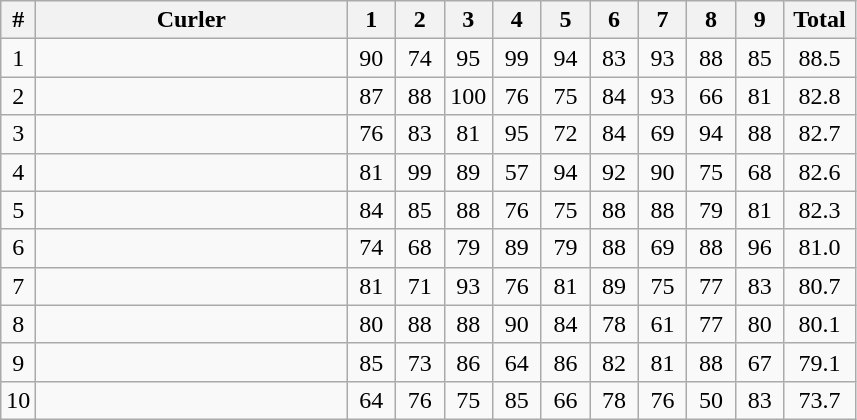<table class="wikitable sortable" style="text-align:center">
<tr>
<th>#</th>
<th width=200>Curler</th>
<th width=25>1</th>
<th width=25>2</th>
<th width=25>3</th>
<th width=25>4</th>
<th width=25>5</th>
<th width=25>6</th>
<th width=25>7</th>
<th width=25>8</th>
<th width=25>9</th>
<th width=40>Total</th>
</tr>
<tr>
<td>1</td>
<td align=left></td>
<td>90</td>
<td>74</td>
<td>95</td>
<td>99</td>
<td>94</td>
<td>83</td>
<td>93</td>
<td>88</td>
<td>85</td>
<td>88.5</td>
</tr>
<tr>
<td>2</td>
<td align=left></td>
<td>87</td>
<td>88</td>
<td>100</td>
<td>76</td>
<td>75</td>
<td>84</td>
<td>93</td>
<td>66</td>
<td>81</td>
<td>82.8</td>
</tr>
<tr>
<td>3</td>
<td align=left></td>
<td>76</td>
<td>83</td>
<td>81</td>
<td>95</td>
<td>72</td>
<td>84</td>
<td>69</td>
<td>94</td>
<td>88</td>
<td>82.7</td>
</tr>
<tr>
<td>4</td>
<td align=left></td>
<td>81</td>
<td>99</td>
<td>89</td>
<td>57</td>
<td>94</td>
<td>92</td>
<td>90</td>
<td>75</td>
<td>68</td>
<td>82.6</td>
</tr>
<tr>
<td>5</td>
<td align=left></td>
<td>84</td>
<td>85</td>
<td>88</td>
<td>76</td>
<td>75</td>
<td>88</td>
<td>88</td>
<td>79</td>
<td>81</td>
<td>82.3</td>
</tr>
<tr>
<td>6</td>
<td align=left></td>
<td>74</td>
<td>68</td>
<td>79</td>
<td>89</td>
<td>79</td>
<td>88</td>
<td>69</td>
<td>88</td>
<td>96</td>
<td>81.0</td>
</tr>
<tr>
<td>7</td>
<td align=left></td>
<td>81</td>
<td>71</td>
<td>93</td>
<td>76</td>
<td>81</td>
<td>89</td>
<td>75</td>
<td>77</td>
<td>83</td>
<td>80.7</td>
</tr>
<tr>
<td>8</td>
<td align=left></td>
<td>80</td>
<td>88</td>
<td>88</td>
<td>90</td>
<td>84</td>
<td>78</td>
<td>61</td>
<td>77</td>
<td>80</td>
<td>80.1</td>
</tr>
<tr>
<td>9</td>
<td align=left></td>
<td>85</td>
<td>73</td>
<td>86</td>
<td>64</td>
<td>86</td>
<td>82</td>
<td>81</td>
<td>88</td>
<td>67</td>
<td>79.1</td>
</tr>
<tr>
<td>10</td>
<td align=left></td>
<td>64</td>
<td>76</td>
<td>75</td>
<td>85</td>
<td>66</td>
<td>78</td>
<td>76</td>
<td>50</td>
<td>83</td>
<td>73.7</td>
</tr>
</table>
